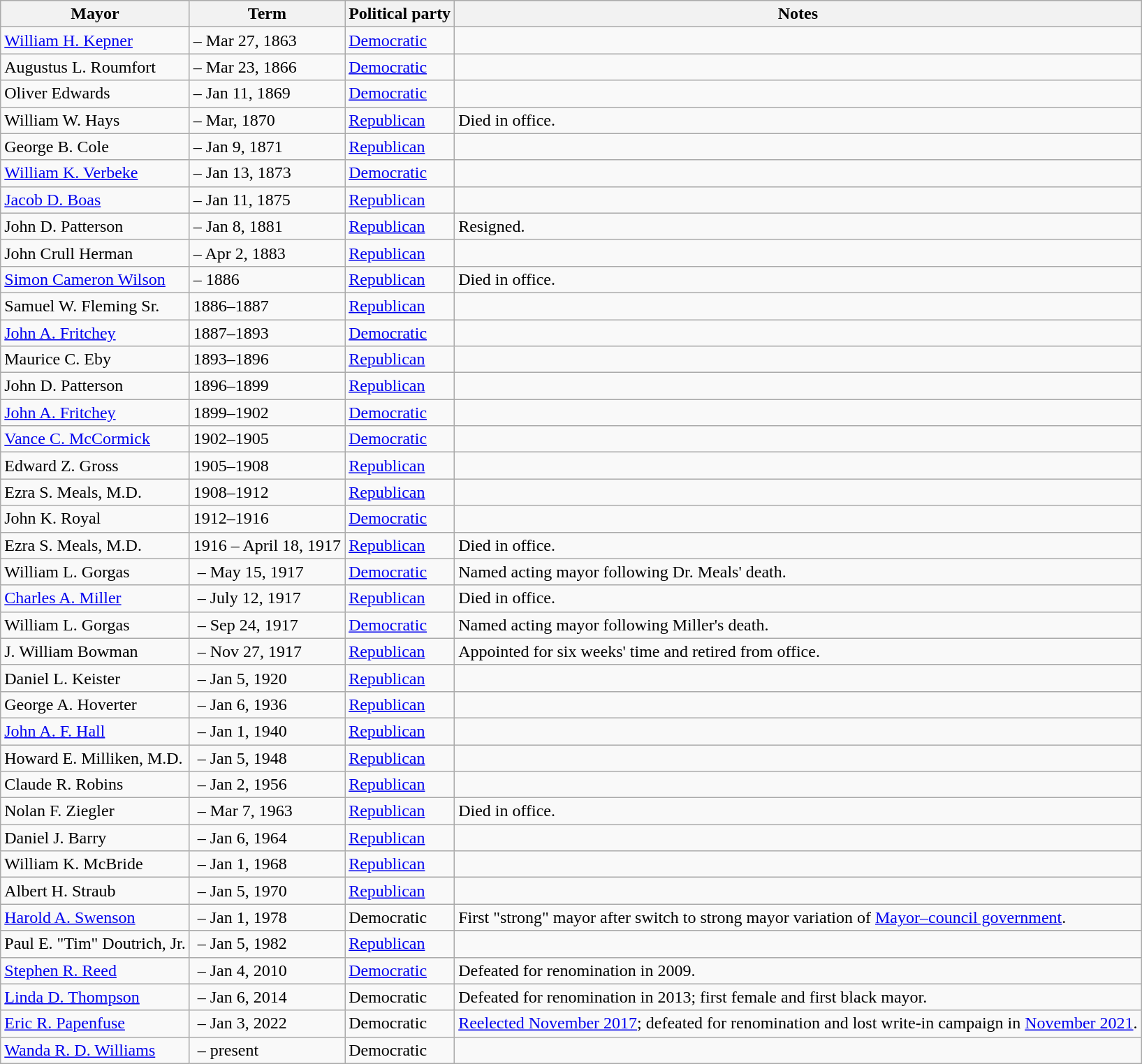<table class="wikitable sortable sticky-header">
<tr>
<th>Mayor</th>
<th>Term</th>
<th>Political party</th>
<th class="unsortable">Notes</th>
</tr>
<tr>
<td data-sort-value="Kepner, William H"><a href='#'>William H. Kepner</a></td>
<td> – Mar 27, 1863</td>
<td><a href='#'>Democratic</a></td>
<td></td>
</tr>
<tr>
<td data-sort-value="Roumfort, Augustus L">Augustus L. Roumfort</td>
<td> – Mar 23, 1866</td>
<td><a href='#'>Democratic</a></td>
<td></td>
</tr>
<tr>
<td data-sort-value="Edwards, Oliver">Oliver Edwards</td>
<td> – Jan 11, 1869</td>
<td><a href='#'>Democratic</a></td>
<td></td>
</tr>
<tr>
<td data-sort-value="Hays, William W">William W. Hays</td>
<td> – Mar, 1870</td>
<td><a href='#'>Republican</a></td>
<td>Died in office.</td>
</tr>
<tr>
<td data-sort-value="Cole, George B">George B. Cole</td>
<td> – Jan 9, 1871</td>
<td><a href='#'>Republican</a></td>
<td></td>
</tr>
<tr>
<td data-sort-value="Verbeke, William K"><a href='#'>William K. Verbeke</a></td>
<td> – Jan 13, 1873</td>
<td><a href='#'>Democratic</a></td>
<td></td>
</tr>
<tr>
<td data-sort-value="Boas, Jacob D"><a href='#'>Jacob D. Boas</a></td>
<td> – Jan 11, 1875</td>
<td><a href='#'>Republican</a></td>
<td></td>
</tr>
<tr>
<td data-sort-value="Patterson, John D">John D. Patterson</td>
<td> – Jan 8, 1881</td>
<td><a href='#'>Republican</a></td>
<td>Resigned.</td>
</tr>
<tr>
<td data-sort-value="Herman, John Crull">John Crull Herman</td>
<td> – Apr 2, 1883</td>
<td><a href='#'>Republican</a></td>
<td></td>
</tr>
<tr>
<td data-sort-value="Wilson, Simon Cameron"><a href='#'>Simon Cameron Wilson</a></td>
<td> – 1886</td>
<td><a href='#'>Republican</a></td>
<td>Died in office.</td>
</tr>
<tr>
<td data-sort-value="Fleming, Samuel W Sr">Samuel W. Fleming Sr.</td>
<td>1886–1887</td>
<td><a href='#'>Republican</a></td>
<td></td>
</tr>
<tr>
<td data-sort-value="Fritchey, John A"><a href='#'>John A. Fritchey</a></td>
<td>1887–1893</td>
<td><a href='#'>Democratic</a></td>
<td></td>
</tr>
<tr>
<td data-sort-value="Eby, Maurice C">Maurice C. Eby</td>
<td>1893–1896</td>
<td><a href='#'>Republican</a></td>
<td></td>
</tr>
<tr>
<td data-sort-value="Patterson, John D">John D. Patterson</td>
<td>1896–1899</td>
<td><a href='#'>Republican</a></td>
<td></td>
</tr>
<tr>
<td data-sort-value="Fritchey, John A"><a href='#'>John A. Fritchey</a></td>
<td>1899–1902</td>
<td><a href='#'>Democratic</a></td>
<td></td>
</tr>
<tr>
<td data-sort-value="McCormick, Vance C"><a href='#'>Vance C. McCormick</a></td>
<td>1902–1905</td>
<td><a href='#'>Democratic</a></td>
<td></td>
</tr>
<tr>
<td data-sort-value="Gross, Edward Z">Edward Z. Gross</td>
<td>1905–1908</td>
<td><a href='#'>Republican</a></td>
<td></td>
</tr>
<tr>
<td data-sort-value="Meals, Ezra S">Ezra S. Meals, M.D.</td>
<td>1908–1912</td>
<td><a href='#'>Republican</a></td>
<td></td>
</tr>
<tr>
<td data-sort-value="Royal, John J">John K. Royal</td>
<td>1912–1916</td>
<td><a href='#'>Democratic</a></td>
<td></td>
</tr>
<tr>
<td data-sort-value="Meals, Ezra S">Ezra S. Meals, M.D.</td>
<td>1916 – April 18, 1917</td>
<td><a href='#'>Republican</a></td>
<td>Died in office.</td>
</tr>
<tr>
<td data-sort-value="Gorgas, William L">William L. Gorgas</td>
<td> – May 15, 1917</td>
<td><a href='#'>Democratic</a></td>
<td>Named acting mayor following Dr. Meals' death.</td>
</tr>
<tr>
<td data-sort-value="Miller, Charles A"><a href='#'>Charles A. Miller</a></td>
<td> – July 12, 1917</td>
<td><a href='#'>Republican</a></td>
<td>Died in office.</td>
</tr>
<tr>
<td data-sort-value="Gorgas, William L">William L. Gorgas</td>
<td> – Sep 24, 1917</td>
<td><a href='#'>Democratic</a></td>
<td>Named acting mayor following Miller's death.</td>
</tr>
<tr>
<td data-sort-value="Bowman, J William">J. William Bowman</td>
<td> – Nov 27, 1917</td>
<td><a href='#'>Republican</a></td>
<td>Appointed for six weeks' time and retired from office.</td>
</tr>
<tr>
<td data-sort-value="Keister, Daniel L">Daniel L. Keister</td>
<td> – Jan 5, 1920</td>
<td><a href='#'>Republican</a></td>
<td></td>
</tr>
<tr>
<td data-sort-value="Hoverter, George A">George A. Hoverter</td>
<td> – Jan 6, 1936</td>
<td><a href='#'>Republican</a></td>
<td></td>
</tr>
<tr>
<td data-sort-value="Hall, John A F"><a href='#'>John A. F. Hall</a></td>
<td> – Jan 1, 1940</td>
<td><a href='#'>Republican</a></td>
<td></td>
</tr>
<tr>
<td data-sort-value="Milliken, Howard E">Howard E. Milliken, M.D.</td>
<td> – Jan 5, 1948</td>
<td><a href='#'>Republican</a></td>
<td></td>
</tr>
<tr>
<td data-sort-value="Robins, Claude R">Claude R. Robins</td>
<td> – Jan 2, 1956</td>
<td><a href='#'>Republican</a></td>
<td></td>
</tr>
<tr>
<td data-sort-value="Ziegler, Nolan F">Nolan F. Ziegler</td>
<td> – Mar 7, 1963</td>
<td><a href='#'>Republican</a></td>
<td>Died in office.</td>
</tr>
<tr>
<td data-sort-value="Barry, Daniel J">Daniel J. Barry</td>
<td> – Jan 6, 1964</td>
<td><a href='#'>Republican</a></td>
<td></td>
</tr>
<tr>
<td data-sort-value="McBride, William K">William K. McBride</td>
<td> – Jan 1, 1968</td>
<td><a href='#'>Republican</a></td>
<td></td>
</tr>
<tr>
<td data-sort-value="Straub, Albert H">Albert H. Straub</td>
<td> – Jan 5, 1970</td>
<td><a href='#'>Republican</a></td>
<td></td>
</tr>
<tr>
<td data-sort-value="Swenson, Harold A"><a href='#'>Harold A. Swenson</a></td>
<td> – Jan 1, 1978</td>
<td>Democratic</td>
<td>First "strong" mayor after switch to strong mayor variation of <a href='#'>Mayor–council government</a>.</td>
</tr>
<tr>
<td data-sort-value="Doutrich, Paul E Jr">Paul E. "Tim" Doutrich, Jr.</td>
<td> – Jan 5, 1982</td>
<td><a href='#'>Republican</a></td>
<td></td>
</tr>
<tr>
<td data-sort-value="Reed, Stephen R"><a href='#'>Stephen R. Reed</a></td>
<td> – Jan 4, 2010</td>
<td><a href='#'>Democratic</a></td>
<td>Defeated for renomination in 2009.</td>
</tr>
<tr>
<td data-sort-value="Thompson, Linda D"><a href='#'>Linda D. Thompson</a></td>
<td> – Jan 6, 2014</td>
<td>Democratic</td>
<td>Defeated for renomination in 2013; first female and first black mayor.</td>
</tr>
<tr>
<td data-sort-value="Papenfuse, Eric R"><a href='#'>Eric R. Papenfuse</a></td>
<td> – Jan 3, 2022</td>
<td>Democratic</td>
<td><a href='#'>Reelected November 2017</a>; defeated for renomination and lost write-in campaign in <a href='#'>November 2021</a>.</td>
</tr>
<tr>
<td data-sort-value="Williams, Wanda R D"><a href='#'>Wanda R. D. Williams</a></td>
<td> – present</td>
<td>Democratic</td>
<td></td>
</tr>
</table>
